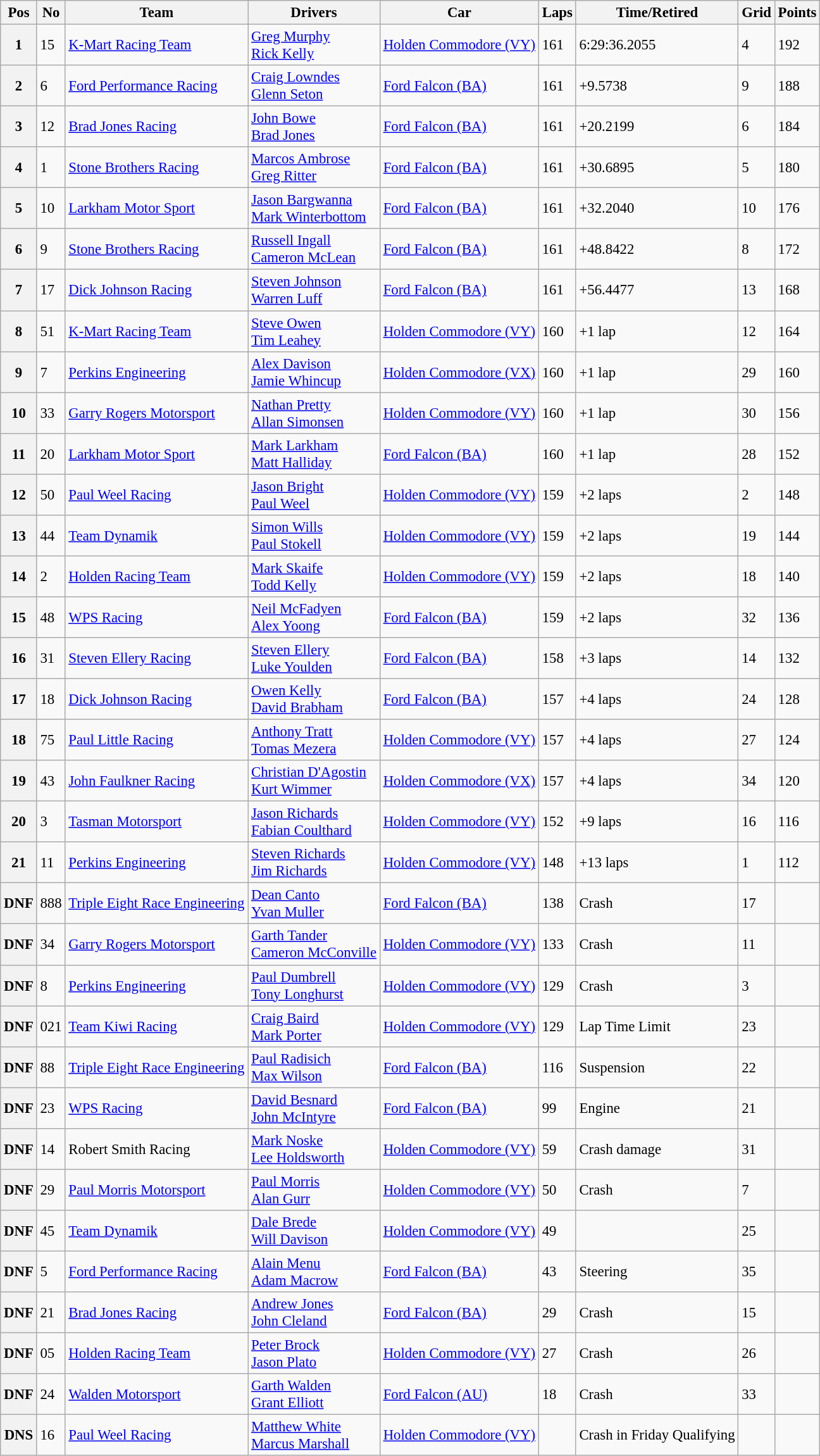<table class="wikitable" style="font-size: 95%;">
<tr>
<th>Pos</th>
<th>No</th>
<th>Team</th>
<th>Drivers</th>
<th>Car</th>
<th>Laps</th>
<th>Time/Retired</th>
<th>Grid</th>
<th>Points</th>
</tr>
<tr>
<th>1</th>
<td>15</td>
<td><a href='#'>K-Mart Racing Team</a></td>
<td> <a href='#'>Greg Murphy</a><br> <a href='#'>Rick Kelly</a></td>
<td><a href='#'>Holden Commodore (VY)</a></td>
<td>161</td>
<td>6:29:36.2055</td>
<td>4</td>
<td>192</td>
</tr>
<tr>
<th>2</th>
<td>6</td>
<td><a href='#'>Ford Performance Racing</a></td>
<td> <a href='#'>Craig Lowndes</a><br> <a href='#'>Glenn Seton</a></td>
<td><a href='#'>Ford Falcon (BA)</a></td>
<td>161</td>
<td>+9.5738</td>
<td>9</td>
<td>188</td>
</tr>
<tr>
<th>3</th>
<td>12</td>
<td><a href='#'>Brad Jones Racing</a></td>
<td> <a href='#'>John Bowe</a><br> <a href='#'>Brad Jones</a></td>
<td><a href='#'>Ford Falcon (BA)</a></td>
<td>161</td>
<td>+20.2199</td>
<td>6</td>
<td>184</td>
</tr>
<tr>
<th>4</th>
<td>1</td>
<td><a href='#'>Stone Brothers Racing</a></td>
<td> <a href='#'>Marcos Ambrose</a><br> <a href='#'>Greg Ritter</a></td>
<td><a href='#'>Ford Falcon (BA)</a></td>
<td>161</td>
<td>+30.6895</td>
<td>5</td>
<td>180</td>
</tr>
<tr>
<th>5</th>
<td>10</td>
<td><a href='#'>Larkham Motor Sport</a></td>
<td> <a href='#'>Jason Bargwanna</a><br> <a href='#'>Mark Winterbottom</a></td>
<td><a href='#'>Ford Falcon (BA)</a></td>
<td>161</td>
<td>+32.2040</td>
<td>10</td>
<td>176</td>
</tr>
<tr>
<th>6</th>
<td>9</td>
<td><a href='#'>Stone Brothers Racing</a></td>
<td> <a href='#'>Russell Ingall</a><br> <a href='#'>Cameron McLean</a></td>
<td><a href='#'>Ford Falcon (BA)</a></td>
<td>161</td>
<td>+48.8422</td>
<td>8</td>
<td>172</td>
</tr>
<tr>
<th>7</th>
<td>17</td>
<td><a href='#'>Dick Johnson Racing</a></td>
<td> <a href='#'>Steven Johnson</a><br> <a href='#'>Warren Luff</a></td>
<td><a href='#'>Ford Falcon (BA)</a></td>
<td>161</td>
<td>+56.4477</td>
<td>13</td>
<td>168</td>
</tr>
<tr>
<th>8</th>
<td>51</td>
<td><a href='#'>K-Mart Racing Team</a></td>
<td> <a href='#'>Steve Owen</a><br> <a href='#'>Tim Leahey</a></td>
<td><a href='#'>Holden Commodore (VY)</a></td>
<td>160</td>
<td>+1 lap</td>
<td>12</td>
<td>164</td>
</tr>
<tr>
<th>9</th>
<td>7</td>
<td><a href='#'>Perkins Engineering</a></td>
<td> <a href='#'>Alex Davison</a><br> <a href='#'>Jamie Whincup</a></td>
<td><a href='#'>Holden Commodore (VX)</a></td>
<td>160</td>
<td>+1 lap</td>
<td>29</td>
<td>160</td>
</tr>
<tr>
<th>10</th>
<td>33</td>
<td><a href='#'>Garry Rogers Motorsport</a></td>
<td> <a href='#'>Nathan Pretty</a><br> <a href='#'>Allan Simonsen</a></td>
<td><a href='#'>Holden Commodore (VY)</a></td>
<td>160</td>
<td>+1 lap</td>
<td>30</td>
<td>156</td>
</tr>
<tr>
<th>11</th>
<td>20</td>
<td><a href='#'>Larkham Motor Sport</a></td>
<td> <a href='#'>Mark Larkham</a><br> <a href='#'>Matt Halliday</a></td>
<td><a href='#'>Ford Falcon (BA)</a></td>
<td>160</td>
<td>+1 lap</td>
<td>28</td>
<td>152</td>
</tr>
<tr>
<th>12</th>
<td>50</td>
<td><a href='#'>Paul Weel Racing</a></td>
<td> <a href='#'>Jason Bright</a><br> <a href='#'>Paul Weel</a></td>
<td><a href='#'>Holden Commodore (VY)</a></td>
<td>159</td>
<td>+2 laps</td>
<td>2</td>
<td>148</td>
</tr>
<tr>
<th>13</th>
<td>44</td>
<td><a href='#'>Team Dynamik</a></td>
<td> <a href='#'>Simon Wills</a><br> <a href='#'>Paul Stokell</a></td>
<td><a href='#'>Holden Commodore (VY)</a></td>
<td>159</td>
<td>+2 laps</td>
<td>19</td>
<td>144</td>
</tr>
<tr>
<th>14</th>
<td>2</td>
<td><a href='#'>Holden Racing Team</a></td>
<td> <a href='#'>Mark Skaife</a><br> <a href='#'>Todd Kelly</a></td>
<td><a href='#'>Holden Commodore (VY)</a></td>
<td>159</td>
<td>+2 laps</td>
<td>18</td>
<td>140</td>
</tr>
<tr>
<th>15</th>
<td>48</td>
<td><a href='#'>WPS Racing</a></td>
<td> <a href='#'>Neil McFadyen</a><br> <a href='#'>Alex Yoong</a></td>
<td><a href='#'>Ford Falcon (BA)</a></td>
<td>159</td>
<td>+2 laps</td>
<td>32</td>
<td>136</td>
</tr>
<tr>
<th>16</th>
<td>31</td>
<td><a href='#'>Steven Ellery Racing</a></td>
<td> <a href='#'>Steven Ellery</a><br> <a href='#'>Luke Youlden</a></td>
<td><a href='#'>Ford Falcon (BA)</a></td>
<td>158</td>
<td>+3 laps</td>
<td>14</td>
<td>132</td>
</tr>
<tr>
<th>17</th>
<td>18</td>
<td><a href='#'>Dick Johnson Racing</a></td>
<td> <a href='#'>Owen Kelly</a><br> <a href='#'>David Brabham</a></td>
<td><a href='#'>Ford Falcon (BA)</a></td>
<td>157</td>
<td>+4 laps</td>
<td>24</td>
<td>128</td>
</tr>
<tr>
<th>18</th>
<td>75</td>
<td><a href='#'>Paul Little Racing</a></td>
<td> <a href='#'>Anthony Tratt</a><br> <a href='#'>Tomas Mezera</a></td>
<td><a href='#'>Holden Commodore (VY)</a></td>
<td>157</td>
<td>+4 laps</td>
<td>27</td>
<td>124</td>
</tr>
<tr>
<th>19</th>
<td>43</td>
<td><a href='#'>John Faulkner Racing</a></td>
<td> <a href='#'>Christian D'Agostin</a><br> <a href='#'>Kurt Wimmer</a></td>
<td><a href='#'>Holden Commodore (VX)</a></td>
<td>157</td>
<td>+4 laps</td>
<td>34</td>
<td>120</td>
</tr>
<tr>
<th>20</th>
<td>3</td>
<td><a href='#'>Tasman Motorsport</a></td>
<td> <a href='#'>Jason Richards</a><br> <a href='#'>Fabian Coulthard</a></td>
<td><a href='#'>Holden Commodore (VY)</a></td>
<td>152</td>
<td>+9 laps</td>
<td>16</td>
<td>116</td>
</tr>
<tr>
<th>21</th>
<td>11</td>
<td><a href='#'>Perkins Engineering</a></td>
<td> <a href='#'>Steven Richards</a><br> <a href='#'>Jim Richards</a></td>
<td><a href='#'>Holden Commodore (VY)</a></td>
<td>148</td>
<td>+13 laps</td>
<td>1</td>
<td>112</td>
</tr>
<tr>
<th>DNF</th>
<td>888</td>
<td><a href='#'>Triple Eight Race Engineering</a></td>
<td> <a href='#'>Dean Canto</a><br> <a href='#'>Yvan Muller</a></td>
<td><a href='#'>Ford Falcon (BA)</a></td>
<td>138</td>
<td>Crash</td>
<td>17</td>
<td></td>
</tr>
<tr>
<th>DNF</th>
<td>34</td>
<td><a href='#'>Garry Rogers Motorsport</a></td>
<td> <a href='#'>Garth Tander</a><br> <a href='#'>Cameron McConville</a></td>
<td><a href='#'>Holden Commodore (VY)</a></td>
<td>133</td>
<td>Crash</td>
<td>11</td>
<td></td>
</tr>
<tr>
<th>DNF</th>
<td>8</td>
<td><a href='#'>Perkins Engineering</a></td>
<td> <a href='#'>Paul Dumbrell</a><br> <a href='#'>Tony Longhurst</a></td>
<td><a href='#'>Holden Commodore (VY)</a></td>
<td>129</td>
<td>Crash</td>
<td>3</td>
<td></td>
</tr>
<tr>
<th>DNF</th>
<td>021</td>
<td><a href='#'>Team Kiwi Racing</a></td>
<td> <a href='#'>Craig Baird</a><br> <a href='#'>Mark Porter</a></td>
<td><a href='#'>Holden Commodore (VY)</a></td>
<td>129</td>
<td>Lap Time Limit</td>
<td>23</td>
<td></td>
</tr>
<tr>
<th>DNF</th>
<td>88</td>
<td><a href='#'>Triple Eight Race Engineering</a></td>
<td> <a href='#'>Paul Radisich</a><br> <a href='#'>Max Wilson</a></td>
<td><a href='#'>Ford Falcon (BA)</a></td>
<td>116</td>
<td>Suspension</td>
<td>22</td>
<td></td>
</tr>
<tr>
<th>DNF</th>
<td>23</td>
<td><a href='#'>WPS Racing</a></td>
<td> <a href='#'>David Besnard</a><br> <a href='#'>John McIntyre</a></td>
<td><a href='#'>Ford Falcon (BA)</a></td>
<td>99</td>
<td>Engine</td>
<td>21</td>
<td></td>
</tr>
<tr>
<th>DNF</th>
<td>14</td>
<td>Robert Smith Racing</td>
<td> <a href='#'>Mark Noske</a><br> <a href='#'>Lee Holdsworth</a></td>
<td><a href='#'>Holden Commodore (VY)</a></td>
<td>59</td>
<td>Crash damage</td>
<td>31</td>
<td></td>
</tr>
<tr>
<th>DNF</th>
<td>29</td>
<td><a href='#'>Paul Morris Motorsport</a></td>
<td> <a href='#'>Paul Morris</a><br> <a href='#'>Alan Gurr</a></td>
<td><a href='#'>Holden Commodore (VY)</a></td>
<td>50</td>
<td>Crash</td>
<td>7</td>
<td></td>
</tr>
<tr>
<th>DNF</th>
<td>45</td>
<td><a href='#'>Team Dynamik</a></td>
<td> <a href='#'>Dale Brede</a><br> <a href='#'>Will Davison</a></td>
<td><a href='#'>Holden Commodore (VY)</a></td>
<td>49</td>
<td></td>
<td>25</td>
<td></td>
</tr>
<tr>
<th>DNF</th>
<td>5</td>
<td><a href='#'>Ford Performance Racing</a></td>
<td> <a href='#'>Alain Menu</a><br> <a href='#'>Adam Macrow</a></td>
<td><a href='#'>Ford Falcon (BA)</a></td>
<td>43</td>
<td>Steering</td>
<td>35</td>
<td></td>
</tr>
<tr>
<th>DNF</th>
<td>21</td>
<td><a href='#'>Brad Jones Racing</a></td>
<td> <a href='#'>Andrew Jones</a><br> <a href='#'>John Cleland</a></td>
<td><a href='#'>Ford Falcon (BA)</a></td>
<td>29</td>
<td>Crash</td>
<td>15</td>
<td></td>
</tr>
<tr>
<th>DNF</th>
<td>05</td>
<td><a href='#'>Holden Racing Team</a></td>
<td> <a href='#'>Peter Brock</a><br> <a href='#'>Jason Plato</a></td>
<td><a href='#'>Holden Commodore (VY)</a></td>
<td>27</td>
<td>Crash</td>
<td>26</td>
<td></td>
</tr>
<tr>
<th>DNF</th>
<td>24</td>
<td><a href='#'>Walden Motorsport</a></td>
<td> <a href='#'>Garth Walden</a><br> <a href='#'>Grant Elliott</a></td>
<td><a href='#'>Ford Falcon (AU)</a></td>
<td>18</td>
<td>Crash</td>
<td>33</td>
<td></td>
</tr>
<tr>
<th>DNS</th>
<td>16</td>
<td><a href='#'>Paul Weel Racing</a></td>
<td> <a href='#'>Matthew White</a><br>  <a href='#'>Marcus Marshall</a></td>
<td><a href='#'>Holden Commodore (VY)</a></td>
<td></td>
<td>Crash in Friday Qualifying</td>
<td></td>
<td></td>
</tr>
</table>
